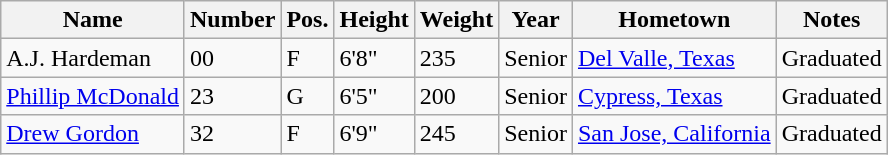<table class="wikitable sortable" border="1">
<tr>
<th>Name</th>
<th>Number</th>
<th>Pos.</th>
<th>Height</th>
<th>Weight</th>
<th>Year</th>
<th>Hometown</th>
<th class="unsortable">Notes</th>
</tr>
<tr>
<td>A.J. Hardeman</td>
<td>00</td>
<td>F</td>
<td>6'8"</td>
<td>235</td>
<td>Senior</td>
<td><a href='#'>Del Valle, Texas</a></td>
<td>Graduated</td>
</tr>
<tr>
<td><a href='#'>Phillip McDonald</a></td>
<td>23</td>
<td>G</td>
<td>6'5"</td>
<td>200</td>
<td>Senior</td>
<td><a href='#'>Cypress, Texas</a></td>
<td>Graduated</td>
</tr>
<tr>
<td><a href='#'>Drew Gordon</a></td>
<td>32</td>
<td>F</td>
<td>6'9"</td>
<td>245</td>
<td>Senior</td>
<td><a href='#'>San Jose, California</a></td>
<td>Graduated</td>
</tr>
</table>
